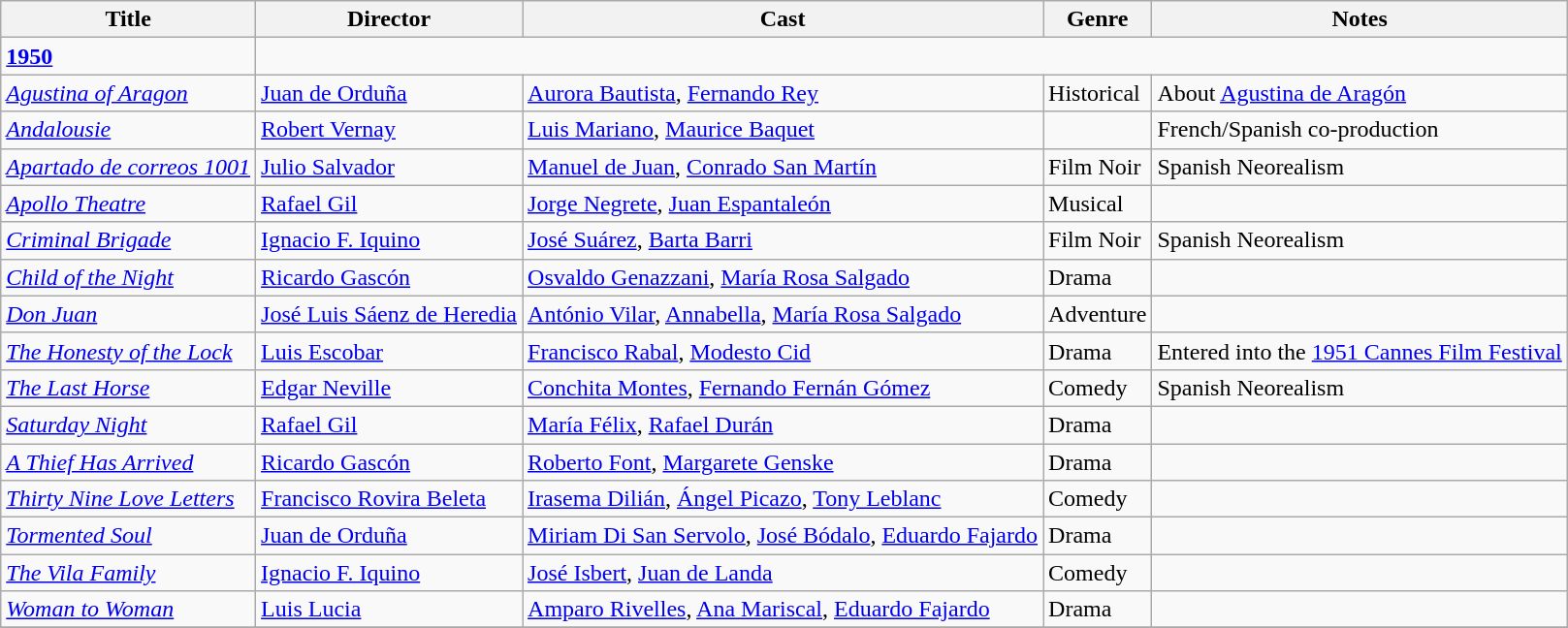<table class="wikitable">
<tr>
<th>Title</th>
<th>Director</th>
<th>Cast</th>
<th>Genre</th>
<th>Notes</th>
</tr>
<tr>
<td><strong><a href='#'>1950</a></strong></td>
</tr>
<tr>
<td><em><a href='#'>Agustina of Aragon</a></em></td>
<td><a href='#'>Juan de Orduña</a></td>
<td><a href='#'>Aurora Bautista</a>, <a href='#'>Fernando Rey</a></td>
<td>Historical</td>
<td>About <a href='#'>Agustina de Aragón</a></td>
</tr>
<tr>
<td><em><a href='#'>Andalousie</a></em></td>
<td><a href='#'>Robert Vernay</a></td>
<td><a href='#'>Luis Mariano</a>, <a href='#'>Maurice Baquet</a></td>
<td></td>
<td>French/Spanish co-production</td>
</tr>
<tr>
<td><em><a href='#'>Apartado de correos 1001</a></em></td>
<td><a href='#'>Julio Salvador</a></td>
<td><a href='#'>Manuel de Juan</a>, <a href='#'>Conrado San Martín</a></td>
<td>Film Noir</td>
<td>Spanish Neorealism</td>
</tr>
<tr>
<td><em><a href='#'>Apollo Theatre</a></em></td>
<td><a href='#'>Rafael Gil</a></td>
<td><a href='#'>Jorge Negrete</a>, <a href='#'>Juan Espantaleón</a></td>
<td>Musical</td>
<td></td>
</tr>
<tr>
<td><em><a href='#'>Criminal Brigade</a></em></td>
<td><a href='#'>Ignacio F. Iquino</a></td>
<td><a href='#'>José Suárez</a>, <a href='#'>Barta Barri</a></td>
<td>Film Noir</td>
<td>Spanish Neorealism</td>
</tr>
<tr>
<td><em><a href='#'>Child of the Night</a></em></td>
<td><a href='#'>Ricardo Gascón </a></td>
<td><a href='#'>Osvaldo Genazzani</a>, <a href='#'>María Rosa Salgado</a></td>
<td>Drama</td>
<td></td>
</tr>
<tr>
<td><em><a href='#'>Don Juan</a></em></td>
<td><a href='#'>José Luis Sáenz de Heredia</a></td>
<td><a href='#'>António Vilar</a>, <a href='#'>Annabella</a>, <a href='#'>María Rosa Salgado</a></td>
<td>Adventure</td>
<td></td>
</tr>
<tr>
<td><em><a href='#'>The Honesty of the Lock</a></em></td>
<td><a href='#'>Luis Escobar</a></td>
<td><a href='#'>Francisco Rabal</a>, <a href='#'>Modesto Cid</a></td>
<td>Drama</td>
<td>Entered into the <a href='#'>1951 Cannes Film Festival</a></td>
</tr>
<tr>
<td><em><a href='#'>The Last Horse</a></em></td>
<td><a href='#'>Edgar Neville</a></td>
<td><a href='#'>Conchita Montes</a>, <a href='#'>Fernando Fernán Gómez</a></td>
<td>Comedy</td>
<td>Spanish Neorealism</td>
</tr>
<tr>
<td><em><a href='#'>Saturday Night</a></em></td>
<td><a href='#'>Rafael Gil</a></td>
<td><a href='#'>María Félix</a>, <a href='#'>Rafael Durán</a></td>
<td>Drama</td>
<td></td>
</tr>
<tr>
<td><em><a href='#'>A Thief Has Arrived</a></em></td>
<td><a href='#'>Ricardo Gascón </a></td>
<td><a href='#'>Roberto Font</a>, <a href='#'>Margarete Genske </a></td>
<td>Drama</td>
<td></td>
</tr>
<tr>
<td><em><a href='#'>Thirty Nine Love Letters</a></em></td>
<td><a href='#'>Francisco Rovira Beleta</a></td>
<td><a href='#'>Irasema Dilián</a>, <a href='#'>Ángel Picazo</a>, <a href='#'>Tony Leblanc</a></td>
<td>Comedy</td>
<td></td>
</tr>
<tr>
<td><em><a href='#'>Tormented Soul</a></em></td>
<td><a href='#'>Juan de Orduña</a></td>
<td><a href='#'>Miriam Di San Servolo</a>, <a href='#'>José Bódalo</a>, <a href='#'>Eduardo Fajardo</a></td>
<td>Drama</td>
<td></td>
</tr>
<tr>
<td><em><a href='#'>The Vila Family</a></em></td>
<td><a href='#'>Ignacio F. Iquino</a></td>
<td><a href='#'>José Isbert</a>, <a href='#'>Juan de Landa </a></td>
<td>Comedy</td>
<td></td>
</tr>
<tr>
<td><em><a href='#'>Woman to Woman</a></em></td>
<td><a href='#'>Luis Lucia</a></td>
<td><a href='#'>Amparo Rivelles</a>, <a href='#'>Ana Mariscal</a>, <a href='#'>Eduardo Fajardo</a></td>
<td>Drama</td>
<td></td>
</tr>
<tr>
</tr>
</table>
